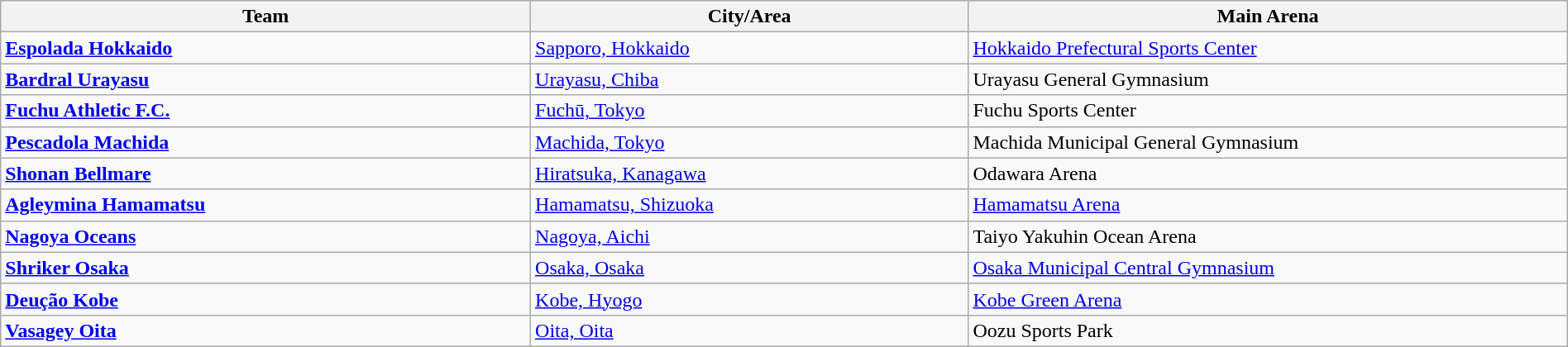<table class="wikitable" style="width:100%; text-align:left">
<tr>
<th style="width:23%">Team</th>
<th style="width:19%">City/Area</th>
<th style="width:26%">Main Arena</th>
</tr>
<tr>
<td><strong><a href='#'>Espolada Hokkaido</a></strong></td>
<td><a href='#'>Sapporo, Hokkaido</a></td>
<td><a href='#'>Hokkaido Prefectural Sports Center</a></td>
</tr>
<tr>
<td><strong><a href='#'>Bardral Urayasu</a></strong></td>
<td><a href='#'>Urayasu, Chiba</a></td>
<td>Urayasu General Gymnasium</td>
</tr>
<tr>
<td><strong><a href='#'>Fuchu Athletic F.C.</a></strong></td>
<td><a href='#'>Fuchū, Tokyo</a></td>
<td>Fuchu Sports Center</td>
</tr>
<tr>
<td><strong><a href='#'>Pescadola Machida</a></strong></td>
<td><a href='#'>Machida, Tokyo</a></td>
<td>Machida Municipal General Gymnasium</td>
</tr>
<tr>
<td><strong><a href='#'>Shonan Bellmare</a></strong></td>
<td><a href='#'>Hiratsuka, Kanagawa</a></td>
<td>Odawara Arena</td>
</tr>
<tr>
<td><strong><a href='#'>Agleymina Hamamatsu</a></strong></td>
<td><a href='#'>Hamamatsu, Shizuoka</a></td>
<td><a href='#'>Hamamatsu Arena</a></td>
</tr>
<tr>
<td><strong><a href='#'>Nagoya Oceans</a></strong></td>
<td><a href='#'>Nagoya, Aichi</a></td>
<td>Taiyo Yakuhin Ocean Arena</td>
</tr>
<tr>
<td><strong><a href='#'>Shriker Osaka</a></strong></td>
<td><a href='#'>Osaka, Osaka</a></td>
<td><a href='#'>Osaka Municipal Central Gymnasium</a></td>
</tr>
<tr>
<td><strong><a href='#'>Deução Kobe</a></strong></td>
<td><a href='#'>Kobe, Hyogo</a></td>
<td><a href='#'>Kobe Green Arena</a></td>
</tr>
<tr>
<td><strong><a href='#'>Vasagey Oita</a></strong></td>
<td><a href='#'>Oita, Oita</a></td>
<td>Oozu Sports Park</td>
</tr>
</table>
